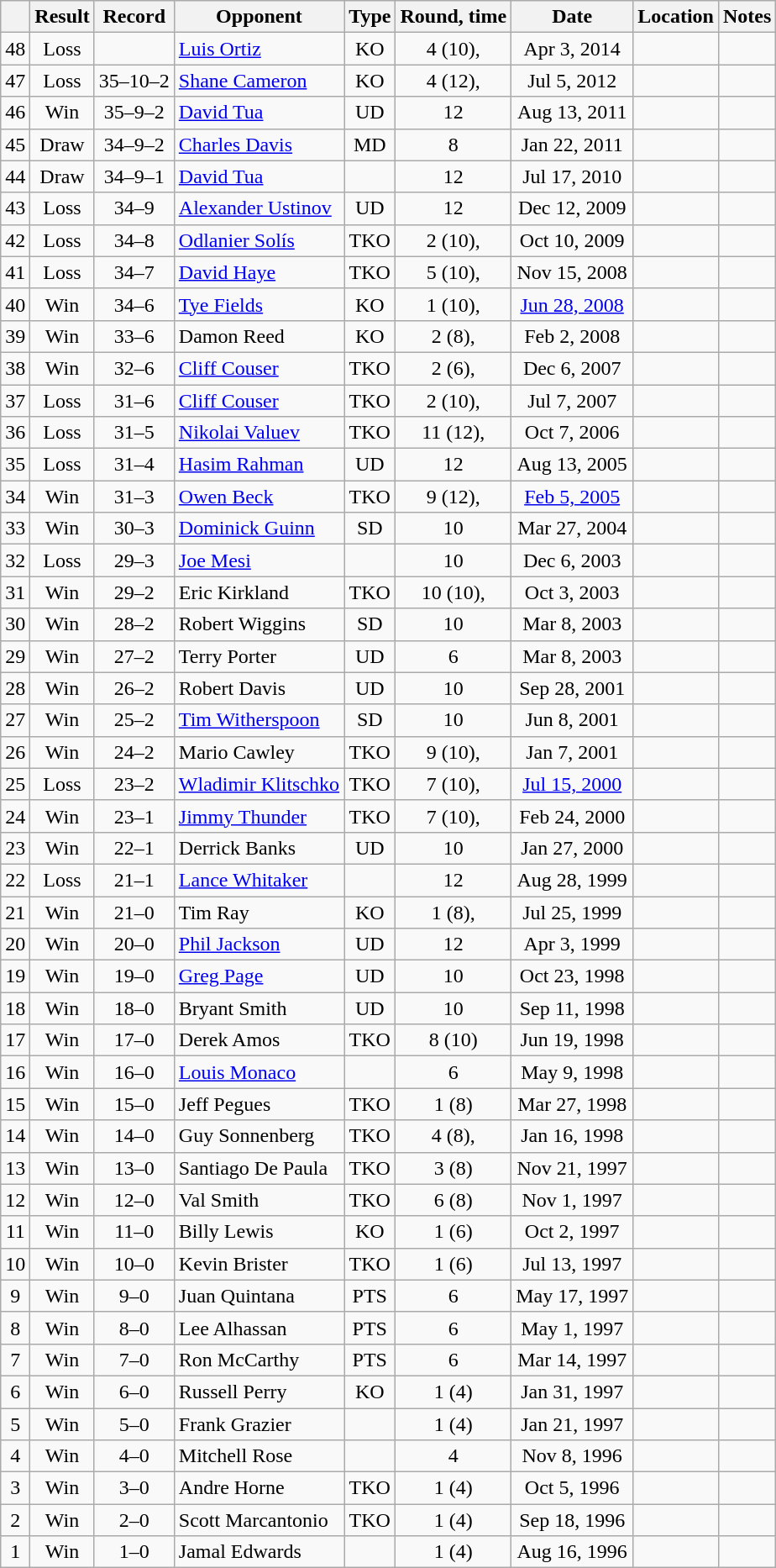<table class="wikitable" style="text-align:center">
<tr>
<th></th>
<th>Result</th>
<th>Record</th>
<th>Opponent</th>
<th>Type</th>
<th>Round, time</th>
<th>Date</th>
<th>Location</th>
<th>Notes</th>
</tr>
<tr>
<td>48</td>
<td>Loss</td>
<td></td>
<td style="text-align:left;"><a href='#'>Luis Ortiz</a></td>
<td>KO</td>
<td>4 (10), </td>
<td>Apr 3, 2014</td>
<td style="text-align:left;"></td>
<td></td>
</tr>
<tr>
<td>47</td>
<td>Loss</td>
<td>35–10–2</td>
<td style="text-align:left;"><a href='#'>Shane Cameron</a></td>
<td>KO</td>
<td>4 (12), </td>
<td>Jul 5, 2012</td>
<td style="text-align:left;"></td>
<td style="text-align:left;"></td>
</tr>
<tr>
<td>46</td>
<td>Win</td>
<td>35–9–2</td>
<td style="text-align:left;"><a href='#'>David Tua</a></td>
<td>UD</td>
<td>12</td>
<td>Aug 13, 2011</td>
<td style="text-align:left;"></td>
<td style="text-align:left;"></td>
</tr>
<tr>
<td>45</td>
<td>Draw</td>
<td>34–9–2</td>
<td style="text-align:left;"><a href='#'>Charles Davis</a></td>
<td>MD</td>
<td>8</td>
<td>Jan 22, 2011</td>
<td style="text-align:left;"></td>
<td></td>
</tr>
<tr>
<td>44</td>
<td>Draw</td>
<td>34–9–1</td>
<td style="text-align:left;"><a href='#'>David Tua</a></td>
<td></td>
<td>12</td>
<td>Jul 17, 2010</td>
<td style="text-align:left;"></td>
<td style="text-align:left;"></td>
</tr>
<tr>
<td>43</td>
<td>Loss</td>
<td>34–9</td>
<td style="text-align:left;"><a href='#'>Alexander Ustinov</a></td>
<td>UD</td>
<td>12</td>
<td>Dec 12, 2009</td>
<td style="text-align:left;"></td>
<td style="text-align:left;"></td>
</tr>
<tr>
<td>42</td>
<td>Loss</td>
<td>34–8</td>
<td style="text-align:left;"><a href='#'>Odlanier Solís</a></td>
<td>TKO</td>
<td>2 (10), </td>
<td>Oct 10, 2009</td>
<td style="text-align:left;"></td>
<td style="text-align:left;"></td>
</tr>
<tr>
<td>41</td>
<td>Loss</td>
<td>34–7</td>
<td style="text-align:left;"><a href='#'>David Haye</a></td>
<td>TKO</td>
<td>5 (10), </td>
<td>Nov 15, 2008</td>
<td style="text-align:left;"></td>
<td></td>
</tr>
<tr>
<td>40</td>
<td>Win</td>
<td>34–6</td>
<td style="text-align:left;"><a href='#'>Tye Fields</a></td>
<td>KO</td>
<td>1 (10), </td>
<td><a href='#'>Jun 28, 2008</a></td>
<td style="text-align:left;"></td>
<td></td>
</tr>
<tr>
<td>39</td>
<td>Win</td>
<td>33–6</td>
<td style="text-align:left;">Damon Reed</td>
<td>KO</td>
<td>2 (8), </td>
<td>Feb 2, 2008</td>
<td style="text-align:left;"></td>
<td></td>
</tr>
<tr>
<td>38</td>
<td>Win</td>
<td>32–6</td>
<td style="text-align:left;"><a href='#'>Cliff Couser</a></td>
<td>TKO</td>
<td>2 (6), </td>
<td>Dec 6, 2007</td>
<td style="text-align:left;"></td>
<td></td>
</tr>
<tr>
<td>37</td>
<td>Loss</td>
<td>31–6</td>
<td style="text-align:left;"><a href='#'>Cliff Couser</a></td>
<td>TKO</td>
<td>2 (10), </td>
<td>Jul 7, 2007</td>
<td style="text-align:left;"></td>
<td></td>
</tr>
<tr>
<td>36</td>
<td>Loss</td>
<td>31–5</td>
<td style="text-align:left;"><a href='#'>Nikolai Valuev</a></td>
<td>TKO</td>
<td>11 (12), </td>
<td>Oct 7, 2006</td>
<td style="text-align:left;"></td>
<td style="text-align:left;"></td>
</tr>
<tr>
<td>35</td>
<td>Loss</td>
<td>31–4</td>
<td style="text-align:left;"><a href='#'>Hasim Rahman</a></td>
<td>UD</td>
<td>12</td>
<td>Aug 13, 2005</td>
<td style="text-align:left;"></td>
<td style="text-align:left;"></td>
</tr>
<tr>
<td>34</td>
<td>Win</td>
<td>31–3</td>
<td style="text-align:left;"><a href='#'>Owen Beck</a></td>
<td>TKO</td>
<td>9 (12), </td>
<td><a href='#'>Feb 5, 2005</a></td>
<td style="text-align:left;"></td>
<td></td>
</tr>
<tr>
<td>33</td>
<td>Win</td>
<td>30–3</td>
<td style="text-align:left;"><a href='#'>Dominick Guinn</a></td>
<td>SD</td>
<td>10</td>
<td>Mar 27, 2004</td>
<td style="text-align:left;"></td>
<td></td>
</tr>
<tr>
<td>32</td>
<td>Loss</td>
<td>29–3</td>
<td style="text-align:left;"><a href='#'>Joe Mesi</a></td>
<td></td>
<td>10</td>
<td>Dec 6, 2003</td>
<td style="text-align:left;"></td>
<td></td>
</tr>
<tr>
<td>31</td>
<td>Win</td>
<td>29–2</td>
<td style="text-align:left;">Eric Kirkland</td>
<td>TKO</td>
<td>10 (10), </td>
<td>Oct 3, 2003</td>
<td style="text-align:left;"></td>
<td></td>
</tr>
<tr>
<td>30</td>
<td>Win</td>
<td>28–2</td>
<td style="text-align:left;">Robert Wiggins</td>
<td>SD</td>
<td>10</td>
<td>Mar 8, 2003</td>
<td style="text-align:left;"></td>
<td></td>
</tr>
<tr>
<td>29</td>
<td>Win</td>
<td>27–2</td>
<td style="text-align:left;">Terry Porter</td>
<td>UD</td>
<td>6</td>
<td>Mar 8, 2003</td>
<td style="text-align:left;"></td>
<td></td>
</tr>
<tr>
<td>28</td>
<td>Win</td>
<td>26–2</td>
<td style="text-align:left;">Robert Davis</td>
<td>UD</td>
<td>10</td>
<td>Sep 28, 2001</td>
<td style="text-align:left;"></td>
<td></td>
</tr>
<tr>
<td>27</td>
<td>Win</td>
<td>25–2</td>
<td style="text-align:left;"><a href='#'>Tim Witherspoon</a></td>
<td>SD</td>
<td>10</td>
<td>Jun 8, 2001</td>
<td style="text-align:left;"></td>
<td></td>
</tr>
<tr>
<td>26</td>
<td>Win</td>
<td>24–2</td>
<td style="text-align:left;">Mario Cawley</td>
<td>TKO</td>
<td>9 (10), </td>
<td>Jan 7, 2001</td>
<td style="text-align:left;"></td>
<td></td>
</tr>
<tr>
<td>25</td>
<td>Loss</td>
<td>23–2</td>
<td style="text-align:left;"><a href='#'>Wladimir Klitschko</a></td>
<td>TKO</td>
<td>7 (10), </td>
<td><a href='#'>Jul 15, 2000</a></td>
<td style="text-align:left;"></td>
<td></td>
</tr>
<tr>
<td>24</td>
<td>Win</td>
<td>23–1</td>
<td style="text-align:left;"><a href='#'>Jimmy Thunder</a></td>
<td>TKO</td>
<td>7 (10), </td>
<td>Feb 24, 2000</td>
<td style="text-align:left;"></td>
<td></td>
</tr>
<tr>
<td>23</td>
<td>Win</td>
<td>22–1</td>
<td style="text-align:left;">Derrick Banks</td>
<td>UD</td>
<td>10</td>
<td>Jan 27, 2000</td>
<td style="text-align:left;"></td>
<td></td>
</tr>
<tr>
<td>22</td>
<td>Loss</td>
<td>21–1</td>
<td style="text-align:left;"><a href='#'>Lance Whitaker</a></td>
<td></td>
<td>12</td>
<td>Aug 28, 1999</td>
<td style="text-align:left;"></td>
<td style="text-align:left;"></td>
</tr>
<tr>
<td>21</td>
<td>Win</td>
<td>21–0</td>
<td style="text-align:left;">Tim Ray</td>
<td>KO</td>
<td>1 (8), </td>
<td>Jul 25, 1999</td>
<td style="text-align:left;"></td>
<td></td>
</tr>
<tr>
<td>20</td>
<td>Win</td>
<td>20–0</td>
<td style="text-align:left;"><a href='#'>Phil Jackson</a></td>
<td>UD</td>
<td>12</td>
<td>Apr 3, 1999</td>
<td style="text-align:left;"></td>
<td style="text-align:left;"></td>
</tr>
<tr>
<td>19</td>
<td>Win</td>
<td>19–0</td>
<td style="text-align:left;"><a href='#'>Greg Page</a></td>
<td>UD</td>
<td>10</td>
<td>Oct 23, 1998</td>
<td style="text-align:left;"></td>
<td></td>
</tr>
<tr>
<td>18</td>
<td>Win</td>
<td>18–0</td>
<td style="text-align:left;">Bryant Smith</td>
<td>UD</td>
<td>10</td>
<td>Sep 11, 1998</td>
<td style="text-align:left;"></td>
<td></td>
</tr>
<tr>
<td>17</td>
<td>Win</td>
<td>17–0</td>
<td style="text-align:left;">Derek Amos</td>
<td>TKO</td>
<td>8 (10)</td>
<td>Jun 19, 1998</td>
<td style="text-align:left;"></td>
<td></td>
</tr>
<tr>
<td>16</td>
<td>Win</td>
<td>16–0</td>
<td style="text-align:left;"><a href='#'>Louis Monaco</a></td>
<td></td>
<td>6</td>
<td>May 9, 1998</td>
<td style="text-align:left;"></td>
<td></td>
</tr>
<tr>
<td>15</td>
<td>Win</td>
<td>15–0</td>
<td style="text-align:left;">Jeff Pegues</td>
<td>TKO</td>
<td>1 (8)</td>
<td>Mar 27, 1998</td>
<td style="text-align:left;"></td>
<td></td>
</tr>
<tr>
<td>14</td>
<td>Win</td>
<td>14–0</td>
<td style="text-align:left;">Guy Sonnenberg</td>
<td>TKO</td>
<td>4 (8), </td>
<td>Jan 16, 1998</td>
<td style="text-align:left;"></td>
<td></td>
</tr>
<tr>
<td>13</td>
<td>Win</td>
<td>13–0</td>
<td style="text-align:left;">Santiago De Paula</td>
<td>TKO</td>
<td>3 (8)</td>
<td>Nov 21, 1997</td>
<td style="text-align:left;"></td>
<td></td>
</tr>
<tr>
<td>12</td>
<td>Win</td>
<td>12–0</td>
<td style="text-align:left;">Val Smith</td>
<td>TKO</td>
<td>6 (8)</td>
<td>Nov 1, 1997</td>
<td style="text-align:left;"></td>
<td></td>
</tr>
<tr>
<td>11</td>
<td>Win</td>
<td>11–0</td>
<td style="text-align:left;">Billy Lewis</td>
<td>KO</td>
<td>1 (6)</td>
<td>Oct 2, 1997</td>
<td style="text-align:left;"></td>
<td></td>
</tr>
<tr>
<td>10</td>
<td>Win</td>
<td>10–0</td>
<td style="text-align:left;">Kevin Brister</td>
<td>TKO</td>
<td>1 (6)</td>
<td>Jul 13, 1997</td>
<td style="text-align:left;"></td>
<td></td>
</tr>
<tr>
<td>9</td>
<td>Win</td>
<td>9–0</td>
<td style="text-align:left;">Juan Quintana</td>
<td>PTS</td>
<td>6</td>
<td>May 17, 1997</td>
<td style="text-align:left;"></td>
<td></td>
</tr>
<tr>
<td>8</td>
<td>Win</td>
<td>8–0</td>
<td style="text-align:left;">Lee Alhassan</td>
<td>PTS</td>
<td>6</td>
<td>May 1, 1997</td>
<td style="text-align:left;"></td>
<td></td>
</tr>
<tr>
<td>7</td>
<td>Win</td>
<td>7–0</td>
<td style="text-align:left;">Ron McCarthy</td>
<td>PTS</td>
<td>6</td>
<td>Mar 14, 1997</td>
<td style="text-align:left;"></td>
<td></td>
</tr>
<tr>
<td>6</td>
<td>Win</td>
<td>6–0</td>
<td style="text-align:left;">Russell Perry</td>
<td>KO</td>
<td>1 (4)</td>
<td>Jan 31, 1997</td>
<td style="text-align:left;"></td>
<td></td>
</tr>
<tr>
<td>5</td>
<td>Win</td>
<td>5–0</td>
<td style="text-align:left;">Frank Grazier</td>
<td></td>
<td>1 (4)</td>
<td>Jan 21, 1997</td>
<td style="text-align:left;"></td>
<td></td>
</tr>
<tr>
<td>4</td>
<td>Win</td>
<td>4–0</td>
<td style="text-align:left;">Mitchell Rose</td>
<td></td>
<td>4</td>
<td>Nov 8, 1996</td>
<td style="text-align:left;"></td>
<td></td>
</tr>
<tr>
<td>3</td>
<td>Win</td>
<td>3–0</td>
<td style="text-align:left;">Andre Horne</td>
<td>TKO</td>
<td>1 (4)</td>
<td>Oct 5, 1996</td>
<td style="text-align:left;"></td>
<td></td>
</tr>
<tr>
<td>2</td>
<td>Win</td>
<td>2–0</td>
<td style="text-align:left;">Scott Marcantonio</td>
<td>TKO</td>
<td>1 (4)</td>
<td>Sep 18, 1996</td>
<td style="text-align:left;"></td>
<td></td>
</tr>
<tr>
<td>1</td>
<td>Win</td>
<td>1–0</td>
<td style="text-align:left;">Jamal Edwards</td>
<td></td>
<td>1 (4)</td>
<td>Aug 16, 1996</td>
<td style="text-align:left;"></td>
<td></td>
</tr>
</table>
